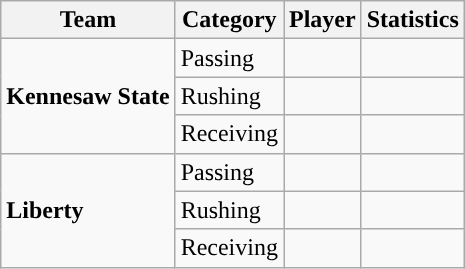<table class="wikitable" style="float: right;">
<tr>
<th>Team</th>
<th>Category</th>
<th>Player</th>
<th>Statistics</th>
</tr>
<tr>
<td rowspan=3><strong>Kennesaw State</strong></td>
<td>Passing</td>
<td></td>
<td></td>
</tr>
<tr>
<td>Rushing</td>
<td></td>
<td></td>
</tr>
<tr>
<td>Receiving</td>
<td></td>
<td></td>
</tr>
<tr>
<td rowspan=3><strong>Liberty</strong></td>
<td>Passing</td>
<td></td>
<td></td>
</tr>
<tr>
<td>Rushing</td>
<td></td>
<td></td>
</tr>
<tr>
<td>Receiving</td>
<td></td>
<td></td>
</tr>
</table>
